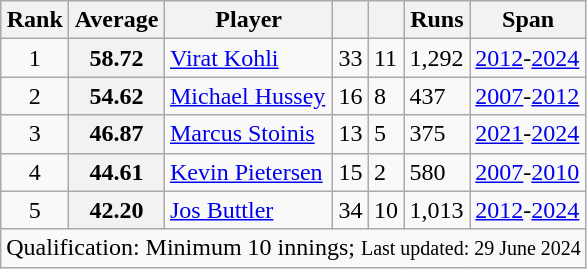<table class="wikitable sortable">
<tr>
<th>Rank</th>
<th>Average</th>
<th>Player</th>
<th></th>
<th></th>
<th>Runs</th>
<th>Span</th>
</tr>
<tr>
<td align=center>1</td>
<th>58.72</th>
<td> <a href='#'>Virat Kohli</a></td>
<td>33</td>
<td>11</td>
<td>1,292</td>
<td><a href='#'>2012</a>-<a href='#'>2024</a></td>
</tr>
<tr>
<td align=center>2</td>
<th>54.62</th>
<td> <a href='#'>Michael Hussey</a></td>
<td>16</td>
<td>8</td>
<td>437</td>
<td><a href='#'>2007</a>-<a href='#'>2012</a></td>
</tr>
<tr>
<td align=center>3</td>
<th>46.87</th>
<td> <a href='#'>Marcus Stoinis</a></td>
<td>13</td>
<td>5</td>
<td>375</td>
<td><a href='#'>2021</a>-<a href='#'>2024</a></td>
</tr>
<tr>
<td align=center>4</td>
<th>44.61</th>
<td> <a href='#'>Kevin Pietersen</a></td>
<td>15</td>
<td>2</td>
<td>580</td>
<td><a href='#'>2007</a>-<a href='#'>2010</a></td>
</tr>
<tr>
<td align=center>5</td>
<th>42.20</th>
<td> <a href='#'>Jos Buttler</a></td>
<td>34</td>
<td>10</td>
<td>1,013</td>
<td><a href='#'>2012</a>-<a href='#'>2024</a></td>
</tr>
<tr>
<td colspan="8">Qualification: Minimum 10 innings; <small>Last updated: 29 June 2024</small></td>
</tr>
</table>
